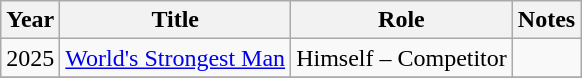<table class="wikitable sortable">
<tr>
<th>Year</th>
<th>Title</th>
<th>Role</th>
<th>Notes</th>
</tr>
<tr>
<td>2025</td>
<td><a href='#'>World's Strongest Man</a></td>
<td>Himself – Competitor</td>
<td></td>
</tr>
<tr>
</tr>
</table>
